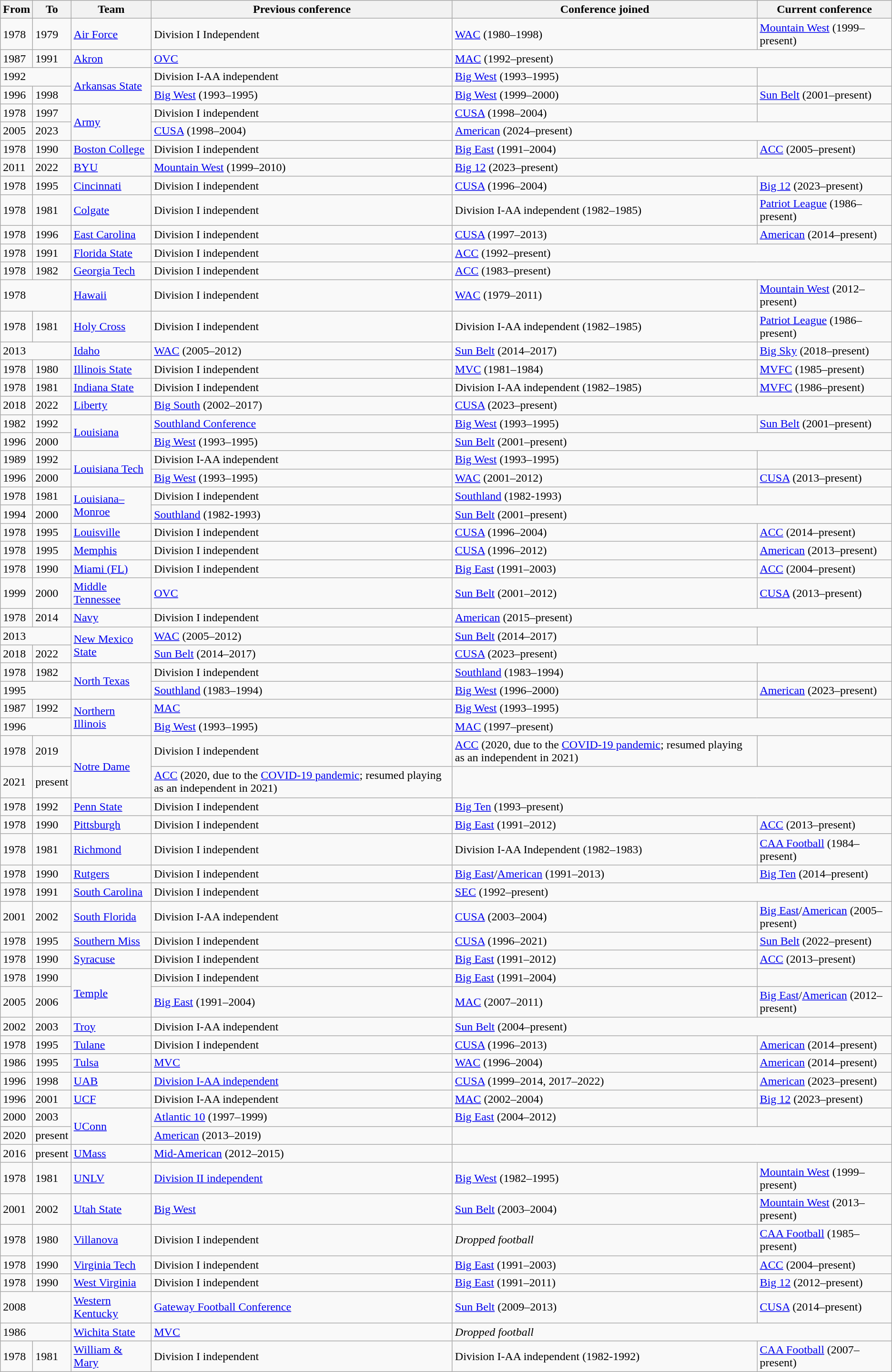<table class="wikitable sortable">
<tr>
<th>From</th>
<th>To</th>
<th>Team</th>
<th>Previous conference</th>
<th>Conference joined</th>
<th>Current conference</th>
</tr>
<tr>
<td>1978</td>
<td>1979</td>
<td><a href='#'>Air Force</a></td>
<td>Division I Independent</td>
<td><a href='#'>WAC</a> (1980–1998)</td>
<td><a href='#'>Mountain West</a> (1999–present)</td>
</tr>
<tr>
<td>1987</td>
<td>1991</td>
<td><a href='#'>Akron</a></td>
<td><a href='#'>OVC</a></td>
<td colspan="2"><a href='#'>MAC</a> (1992–present)</td>
</tr>
<tr>
<td colspan="2">1992</td>
<td rowspan=2><a href='#'>Arkansas State</a></td>
<td>Division I-AA independent</td>
<td><a href='#'>Big West</a> (1993–1995)</td>
<td></td>
</tr>
<tr>
<td>1996</td>
<td>1998</td>
<td><a href='#'>Big West</a> (1993–1995)</td>
<td><a href='#'>Big West</a> (1999–2000)</td>
<td><a href='#'>Sun Belt</a> (2001–present)</td>
</tr>
<tr>
<td>1978</td>
<td>1997</td>
<td rowspan=2><a href='#'>Army</a></td>
<td>Division I independent</td>
<td><a href='#'>CUSA</a> (1998–2004)</td>
<td></td>
</tr>
<tr>
<td>2005</td>
<td>2023</td>
<td><a href='#'>CUSA</a> (1998–2004)</td>
<td colspan="2"><a href='#'>American</a> (2024–present)</td>
</tr>
<tr>
<td>1978</td>
<td>1990</td>
<td><a href='#'>Boston College</a></td>
<td>Division I independent</td>
<td><a href='#'>Big East</a> (1991–2004)</td>
<td><a href='#'>ACC</a> (2005–present)</td>
</tr>
<tr>
<td>2011</td>
<td>2022</td>
<td><a href='#'>BYU</a></td>
<td><a href='#'>Mountain West</a> (1999–2010)</td>
<td colspan=2><a href='#'>Big 12</a> (2023–present)</td>
</tr>
<tr>
<td>1978</td>
<td>1995</td>
<td><a href='#'>Cincinnati</a></td>
<td>Division I independent</td>
<td><a href='#'>CUSA</a> (1996–2004)</td>
<td><a href='#'>Big 12</a> (2023–present)</td>
</tr>
<tr>
<td>1978</td>
<td>1981</td>
<td><a href='#'>Colgate</a></td>
<td>Division I independent</td>
<td>Division I-AA independent (1982–1985)</td>
<td><a href='#'>Patriot League</a> (1986–present)</td>
</tr>
<tr>
<td>1978</td>
<td>1996</td>
<td><a href='#'>East Carolina</a></td>
<td>Division I independent</td>
<td><a href='#'>CUSA</a> (1997–2013)</td>
<td><a href='#'>American</a> (2014–present)</td>
</tr>
<tr>
<td>1978</td>
<td>1991</td>
<td><a href='#'>Florida State</a></td>
<td>Division I independent</td>
<td colspan="2"><a href='#'>ACC</a> (1992–present)</td>
</tr>
<tr>
<td>1978</td>
<td>1982</td>
<td><a href='#'>Georgia Tech</a></td>
<td>Division I independent</td>
<td colspan="2"><a href='#'>ACC</a> (1983–present)</td>
</tr>
<tr>
<td colspan="2">1978</td>
<td><a href='#'>Hawaii</a></td>
<td>Division I independent</td>
<td><a href='#'>WAC</a> (1979–2011)</td>
<td><a href='#'>Mountain West</a> (2012–present)</td>
</tr>
<tr>
<td>1978</td>
<td>1981</td>
<td><a href='#'>Holy Cross</a></td>
<td>Division I independent</td>
<td>Division I-AA independent (1982–1985)</td>
<td><a href='#'>Patriot League</a> (1986–present)</td>
</tr>
<tr>
<td colspan="2">2013</td>
<td><a href='#'>Idaho</a></td>
<td><a href='#'>WAC</a> (2005–2012)</td>
<td><a href='#'>Sun Belt</a> (2014–2017)</td>
<td><a href='#'>Big Sky</a> (2018–present)</td>
</tr>
<tr>
<td>1978</td>
<td>1980</td>
<td><a href='#'>Illinois State</a></td>
<td>Division I independent</td>
<td><a href='#'>MVC</a> (1981–1984)</td>
<td><a href='#'>MVFC</a> (1985–present)</td>
</tr>
<tr>
<td>1978</td>
<td>1981</td>
<td><a href='#'>Indiana State</a></td>
<td>Division I independent</td>
<td>Division I-AA independent (1982–1985)</td>
<td><a href='#'>MVFC</a> (1986–present)</td>
</tr>
<tr>
<td>2018</td>
<td>2022</td>
<td><a href='#'>Liberty</a></td>
<td><a href='#'>Big South</a> (2002–2017)</td>
<td colspan=2><a href='#'>CUSA</a> (2023–present)</td>
</tr>
<tr>
<td>1982</td>
<td>1992</td>
<td rowspan=2><a href='#'>Louisiana</a></td>
<td><a href='#'>Southland Conference</a></td>
<td><a href='#'>Big West</a> (1993–1995)</td>
<td><a href='#'>Sun Belt</a> (2001–present)</td>
</tr>
<tr>
<td>1996</td>
<td>2000</td>
<td><a href='#'>Big West</a> (1993–1995)</td>
<td colspan="2"><a href='#'>Sun Belt</a> (2001–present)</td>
</tr>
<tr>
<td>1989</td>
<td>1992</td>
<td rowspan=2><a href='#'>Louisiana Tech</a></td>
<td>Division I-AA independent</td>
<td><a href='#'>Big West</a> (1993–1995)</td>
<td></td>
</tr>
<tr>
<td>1996</td>
<td>2000</td>
<td><a href='#'>Big West</a> (1993–1995)</td>
<td><a href='#'>WAC</a> (2001–2012)</td>
<td><a href='#'>CUSA</a> (2013–present)</td>
</tr>
<tr>
<td>1978</td>
<td>1981</td>
<td rowspan=2><a href='#'>Louisiana–Monroe</a></td>
<td>Division I independent</td>
<td><a href='#'>Southland</a> (1982-1993)</td>
<td></td>
</tr>
<tr>
<td>1994</td>
<td>2000</td>
<td><a href='#'>Southland</a> (1982-1993)</td>
<td colspan="2"><a href='#'>Sun Belt</a> (2001–present)</td>
</tr>
<tr>
<td>1978</td>
<td>1995</td>
<td><a href='#'>Louisville</a></td>
<td>Division I independent</td>
<td><a href='#'>CUSA</a> (1996–2004)</td>
<td><a href='#'>ACC</a> (2014–present)</td>
</tr>
<tr>
<td>1978</td>
<td>1995</td>
<td><a href='#'>Memphis</a></td>
<td>Division I independent</td>
<td><a href='#'>CUSA</a> (1996–2012)</td>
<td><a href='#'>American</a> (2013–present)</td>
</tr>
<tr>
<td>1978</td>
<td>1990</td>
<td><a href='#'>Miami (FL)</a></td>
<td>Division I independent</td>
<td><a href='#'>Big East</a> (1991–2003)</td>
<td><a href='#'>ACC</a> (2004–present)</td>
</tr>
<tr>
<td>1999</td>
<td>2000</td>
<td><a href='#'>Middle Tennessee</a></td>
<td><a href='#'>OVC</a></td>
<td><a href='#'>Sun Belt</a> (2001–2012)</td>
<td><a href='#'>CUSA</a> (2013–present)</td>
</tr>
<tr>
<td>1978</td>
<td>2014</td>
<td><a href='#'>Navy</a></td>
<td>Division I independent</td>
<td colspan="2"><a href='#'>American</a> (2015–present)</td>
</tr>
<tr>
<td colspan="2">2013</td>
<td rowspan="2"><a href='#'>New Mexico State</a></td>
<td><a href='#'>WAC</a> (2005–2012)</td>
<td><a href='#'>Sun Belt</a> (2014–2017)</td>
<td></td>
</tr>
<tr>
<td>2018</td>
<td>2022</td>
<td><a href='#'>Sun Belt</a> (2014–2017)</td>
<td colspan="2"><a href='#'>CUSA</a> (2023–present)</td>
</tr>
<tr>
<td>1978</td>
<td>1982</td>
<td rowspan=2><a href='#'>North Texas</a></td>
<td>Division I independent</td>
<td><a href='#'>Southland</a> (1983–1994)</td>
<td></td>
</tr>
<tr>
<td colspan="2">1995</td>
<td><a href='#'>Southland</a> (1983–1994)</td>
<td><a href='#'>Big West</a> (1996–2000)</td>
<td><a href='#'>American</a> (2023–present)</td>
</tr>
<tr>
<td>1987</td>
<td>1992</td>
<td rowspan=2><a href='#'>Northern Illinois</a></td>
<td><a href='#'>MAC</a></td>
<td><a href='#'>Big West</a> (1993–1995)</td>
<td></td>
</tr>
<tr>
<td colspan="2">1996</td>
<td><a href='#'>Big West</a> (1993–1995)</td>
<td colspan="2"><a href='#'>MAC</a> (1997–present)</td>
</tr>
<tr>
<td>1978</td>
<td>2019</td>
<td rowspan="2"><a href='#'>Notre Dame</a></td>
<td>Division I independent</td>
<td><a href='#'>ACC</a> (2020, due to the <a href='#'>COVID-19 pandemic</a>; resumed playing as an independent in 2021)</td>
<td></td>
</tr>
<tr>
<td>2021</td>
<td>present</td>
<td><a href='#'>ACC</a> (2020, due to the <a href='#'>COVID-19 pandemic</a>; resumed playing as an independent in 2021)</td>
<td colspan="2"></td>
</tr>
<tr>
<td>1978</td>
<td>1992</td>
<td><a href='#'>Penn State</a></td>
<td>Division I independent</td>
<td colspan="2"><a href='#'>Big Ten</a> (1993–present)</td>
</tr>
<tr>
<td>1978</td>
<td>1990</td>
<td><a href='#'>Pittsburgh</a></td>
<td>Division I independent</td>
<td><a href='#'>Big East</a> (1991–2012)</td>
<td><a href='#'>ACC</a> (2013–present)</td>
</tr>
<tr>
<td>1978</td>
<td>1981</td>
<td><a href='#'>Richmond</a></td>
<td>Division I independent</td>
<td>Division I-AA Independent (1982–1983)</td>
<td><a href='#'>CAA Football</a> (1984–present)</td>
</tr>
<tr>
<td>1978</td>
<td>1990</td>
<td><a href='#'>Rutgers</a></td>
<td>Division I independent</td>
<td><a href='#'>Big East</a>/<a href='#'>American</a> (1991–2013)</td>
<td><a href='#'>Big Ten</a> (2014–present)</td>
</tr>
<tr>
<td>1978</td>
<td>1991</td>
<td><a href='#'>South Carolina</a></td>
<td>Division I independent</td>
<td colspan="2"><a href='#'>SEC</a> (1992–present)</td>
</tr>
<tr>
<td>2001</td>
<td>2002</td>
<td><a href='#'>South Florida</a></td>
<td>Division I-AA independent</td>
<td><a href='#'>CUSA</a> (2003–2004)</td>
<td><a href='#'>Big East</a>/<a href='#'>American</a> (2005–present)</td>
</tr>
<tr>
<td>1978</td>
<td>1995</td>
<td><a href='#'>Southern Miss</a></td>
<td>Division I independent</td>
<td><a href='#'>CUSA</a> (1996–2021)</td>
<td><a href='#'>Sun Belt</a> (2022–present)</td>
</tr>
<tr>
<td>1978</td>
<td>1990</td>
<td><a href='#'>Syracuse</a></td>
<td>Division I independent</td>
<td><a href='#'>Big East</a> (1991–2012)</td>
<td><a href='#'>ACC</a> (2013–present)</td>
</tr>
<tr>
<td>1978</td>
<td>1990</td>
<td rowspan=2><a href='#'>Temple</a></td>
<td>Division I independent</td>
<td><a href='#'>Big East</a> (1991–2004)</td>
<td></td>
</tr>
<tr>
<td>2005</td>
<td>2006</td>
<td><a href='#'>Big East</a> (1991–2004)</td>
<td><a href='#'>MAC</a> (2007–2011)</td>
<td><a href='#'>Big East</a>/<a href='#'>American</a> (2012–present)</td>
</tr>
<tr>
<td>2002</td>
<td>2003</td>
<td><a href='#'>Troy</a></td>
<td>Division I-AA independent</td>
<td colspan=2><a href='#'>Sun Belt</a> (2004–present)</td>
</tr>
<tr>
<td>1978</td>
<td>1995</td>
<td><a href='#'>Tulane</a></td>
<td>Division I independent</td>
<td><a href='#'>CUSA</a> (1996–2013)</td>
<td><a href='#'>American</a> (2014–present)</td>
</tr>
<tr>
<td>1986</td>
<td>1995</td>
<td><a href='#'>Tulsa</a></td>
<td><a href='#'>MVC</a></td>
<td><a href='#'>WAC</a> (1996–2004)</td>
<td><a href='#'>American</a> (2014–present)</td>
</tr>
<tr>
<td>1996</td>
<td>1998</td>
<td><a href='#'>UAB</a></td>
<td><a href='#'>Division I-AA independent</a></td>
<td><a href='#'>CUSA</a> (1999–2014, 2017–2022)</td>
<td><a href='#'>American</a> (2023–present)</td>
</tr>
<tr>
<td>1996</td>
<td>2001</td>
<td><a href='#'>UCF</a></td>
<td>Division I-AA independent</td>
<td><a href='#'>MAC</a> (2002–2004)</td>
<td><a href='#'>Big 12</a> (2023–present)</td>
</tr>
<tr>
<td>2000</td>
<td>2003</td>
<td rowspan="2"><a href='#'>UConn</a></td>
<td><a href='#'>Atlantic 10</a> (1997–1999)</td>
<td><a href='#'>Big East</a> (2004–2012)</td>
<td></td>
</tr>
<tr>
<td>2020</td>
<td>present</td>
<td><a href='#'>American</a> (2013–2019)</td>
<td colspan="2"></td>
</tr>
<tr>
<td>2016</td>
<td>present</td>
<td><a href='#'>UMass</a></td>
<td><a href='#'>Mid-American</a> (2012–2015)</td>
<td colspan="2"></td>
</tr>
<tr>
<td>1978</td>
<td>1981</td>
<td><a href='#'>UNLV</a></td>
<td><a href='#'>Division II independent</a></td>
<td><a href='#'>Big West</a> (1982–1995)</td>
<td><a href='#'>Mountain West</a> (1999–present)</td>
</tr>
<tr>
<td>2001</td>
<td>2002</td>
<td><a href='#'>Utah State</a></td>
<td><a href='#'>Big West</a></td>
<td><a href='#'>Sun Belt</a> (2003–2004)</td>
<td><a href='#'>Mountain West</a> (2013–present)</td>
</tr>
<tr>
<td>1978</td>
<td>1980</td>
<td><a href='#'>Villanova</a></td>
<td>Division I independent</td>
<td><em>Dropped football</em></td>
<td><a href='#'>CAA Football</a> (1985–present)</td>
</tr>
<tr>
<td>1978</td>
<td>1990</td>
<td><a href='#'>Virginia Tech</a></td>
<td>Division I independent</td>
<td><a href='#'>Big East</a> (1991–2003)</td>
<td><a href='#'>ACC</a> (2004–present)</td>
</tr>
<tr>
<td>1978</td>
<td>1990</td>
<td><a href='#'>West Virginia</a></td>
<td>Division I independent</td>
<td><a href='#'>Big East</a> (1991–2011)</td>
<td><a href='#'>Big 12</a> (2012–present)</td>
</tr>
<tr>
<td colspan="2">2008</td>
<td><a href='#'>Western Kentucky</a></td>
<td><a href='#'>Gateway Football Conference</a></td>
<td><a href='#'>Sun Belt</a> (2009–2013)</td>
<td><a href='#'>CUSA</a> (2014–present)</td>
</tr>
<tr>
<td colspan="2">1986</td>
<td><a href='#'>Wichita State</a></td>
<td><a href='#'>MVC</a></td>
<td colspan="2"><em>Dropped football</em></td>
</tr>
<tr>
<td>1978</td>
<td>1981</td>
<td><a href='#'>William & Mary</a></td>
<td>Division I independent</td>
<td>Division I-AA independent (1982-1992)</td>
<td><a href='#'>CAA Football</a> (2007–present)</td>
</tr>
</table>
